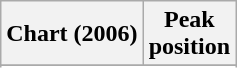<table class="wikitable sortable plainrowheaders" style="text-align:center">
<tr>
<th>Chart (2006)</th>
<th>Peak <br> position</th>
</tr>
<tr>
</tr>
<tr>
</tr>
</table>
